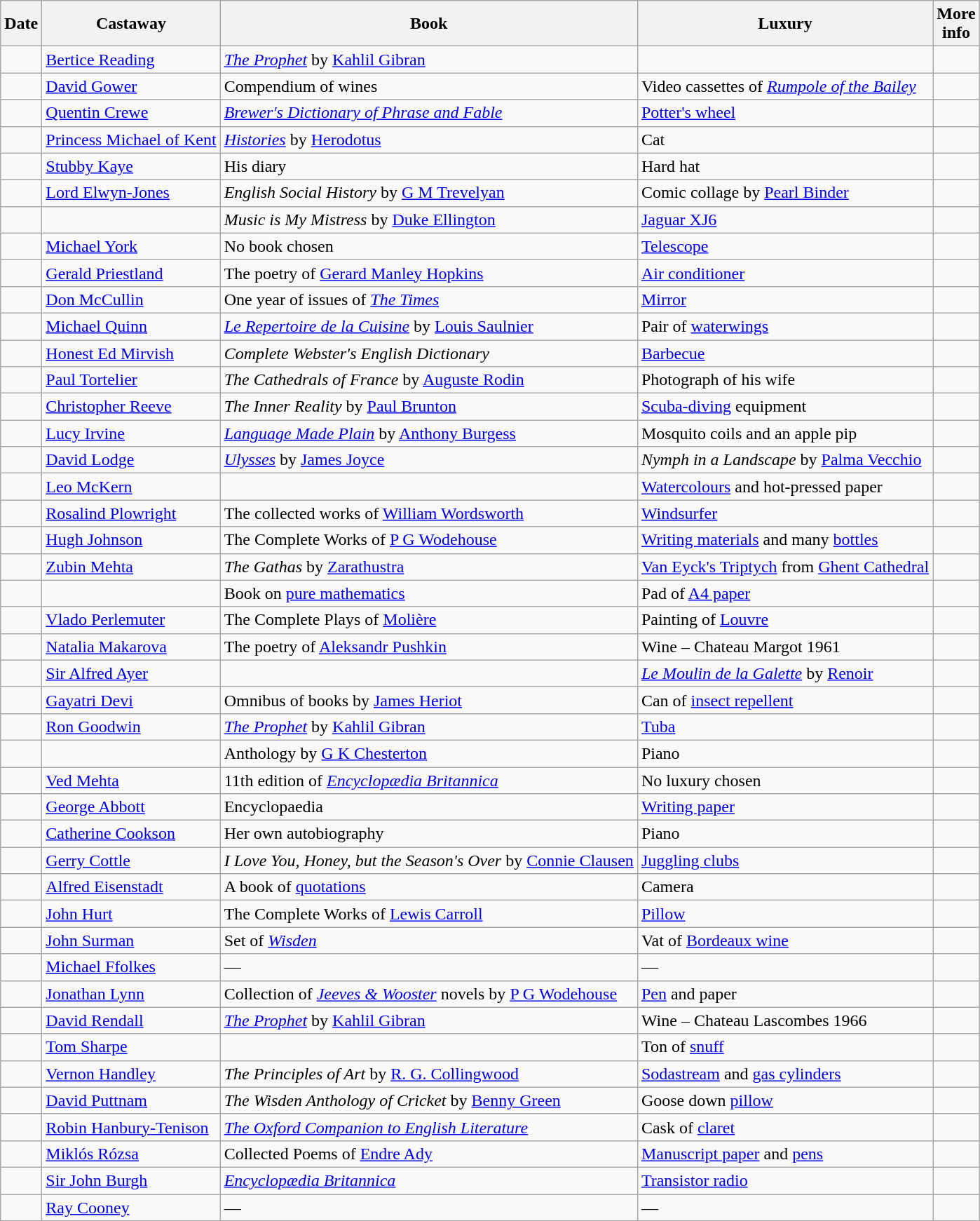<table class="wikitable sortable">
<tr>
<th>Date</th>
<th>Castaway</th>
<th>Book</th>
<th>Luxury</th>
<th class="unsortable">More<br>info</th>
</tr>
<tr>
<td></td>
<td><a href='#'>Bertice Reading</a></td>
<td><em><a href='#'>The Prophet</a></em> by <a href='#'>Kahlil Gibran</a></td>
<td></td>
<td></td>
</tr>
<tr>
<td></td>
<td><a href='#'>David Gower</a></td>
<td>Compendium of wines</td>
<td>Video cassettes of <em><a href='#'>Rumpole of the Bailey</a></em></td>
<td></td>
</tr>
<tr>
<td></td>
<td><a href='#'>Quentin Crewe</a></td>
<td><em><a href='#'>Brewer's Dictionary of Phrase and Fable</a></em></td>
<td><a href='#'>Potter's wheel</a></td>
<td></td>
</tr>
<tr>
<td></td>
<td><a href='#'>Princess Michael of Kent</a></td>
<td><em><a href='#'>Histories</a></em> by <a href='#'>Herodotus</a></td>
<td>Cat</td>
<td></td>
</tr>
<tr>
<td></td>
<td><a href='#'>Stubby Kaye</a></td>
<td>His diary</td>
<td>Hard hat</td>
<td></td>
</tr>
<tr>
<td></td>
<td><a href='#'>Lord Elwyn-Jones</a></td>
<td><em>English Social History</em> by <a href='#'>G M Trevelyan</a></td>
<td>Comic collage by <a href='#'>Pearl Binder</a></td>
<td></td>
</tr>
<tr>
<td></td>
<td></td>
<td><em>Music is My Mistress</em> by <a href='#'>Duke Ellington</a></td>
<td><a href='#'>Jaguar XJ6</a></td>
<td></td>
</tr>
<tr>
<td></td>
<td><a href='#'>Michael York</a></td>
<td>No book chosen</td>
<td><a href='#'>Telescope</a></td>
<td></td>
</tr>
<tr>
<td></td>
<td><a href='#'>Gerald Priestland</a></td>
<td>The poetry of <a href='#'>Gerard Manley Hopkins</a></td>
<td><a href='#'>Air conditioner</a></td>
<td></td>
</tr>
<tr>
<td></td>
<td><a href='#'>Don McCullin</a></td>
<td>One year of issues of <em><a href='#'>The Times</a></em></td>
<td><a href='#'>Mirror</a></td>
<td></td>
</tr>
<tr>
<td></td>
<td><a href='#'>Michael Quinn</a></td>
<td><em><a href='#'>Le Repertoire de la Cuisine</a></em> by <a href='#'>Louis Saulnier</a></td>
<td>Pair of <a href='#'>waterwings</a></td>
<td></td>
</tr>
<tr>
<td></td>
<td><a href='#'>Honest Ed Mirvish</a></td>
<td><em>Complete Webster's English Dictionary</em></td>
<td><a href='#'>Barbecue</a></td>
<td></td>
</tr>
<tr>
<td></td>
<td><a href='#'>Paul Tortelier</a></td>
<td><em>The Cathedrals of France</em> by <a href='#'>Auguste Rodin</a></td>
<td>Photograph of his wife</td>
<td></td>
</tr>
<tr>
<td></td>
<td><a href='#'>Christopher Reeve</a></td>
<td><em>The Inner Reality</em> by <a href='#'>Paul Brunton</a></td>
<td><a href='#'>Scuba-diving</a> equipment</td>
<td></td>
</tr>
<tr>
<td></td>
<td><a href='#'>Lucy Irvine</a></td>
<td><em><a href='#'>Language Made Plain</a></em> by <a href='#'>Anthony Burgess</a></td>
<td>Mosquito coils and an apple pip</td>
<td></td>
</tr>
<tr>
<td></td>
<td><a href='#'>David Lodge</a></td>
<td><em><a href='#'>Ulysses</a></em> by <a href='#'>James Joyce</a></td>
<td><em>Nymph in a Landscape</em> by <a href='#'>Palma Vecchio</a></td>
<td></td>
</tr>
<tr>
<td></td>
<td><a href='#'>Leo McKern</a></td>
<td></td>
<td><a href='#'>Watercolours</a> and hot-pressed paper</td>
<td></td>
</tr>
<tr>
<td></td>
<td><a href='#'>Rosalind Plowright</a></td>
<td>The collected works of <a href='#'>William Wordsworth</a></td>
<td><a href='#'>Windsurfer</a></td>
<td></td>
</tr>
<tr>
<td></td>
<td><a href='#'>Hugh Johnson</a></td>
<td>The Complete Works of <a href='#'>P G Wodehouse</a></td>
<td><a href='#'>Writing materials</a> and many <a href='#'>bottles</a></td>
<td></td>
</tr>
<tr>
<td></td>
<td><a href='#'>Zubin Mehta</a></td>
<td><em>The Gathas</em> by <a href='#'>Zarathustra</a></td>
<td><a href='#'>Van Eyck's Triptych</a> from <a href='#'>Ghent Cathedral</a></td>
<td></td>
</tr>
<tr>
<td></td>
<td></td>
<td>Book on <a href='#'>pure mathematics</a></td>
<td>Pad of <a href='#'>A4 paper</a></td>
<td></td>
</tr>
<tr>
<td></td>
<td><a href='#'>Vlado Perlemuter</a></td>
<td>The Complete Plays of <a href='#'>Molière</a></td>
<td>Painting of <a href='#'>Louvre</a></td>
<td></td>
</tr>
<tr>
<td></td>
<td><a href='#'>Natalia Makarova</a></td>
<td>The poetry of <a href='#'>Aleksandr Pushkin</a></td>
<td>Wine – Chateau Margot 1961</td>
<td></td>
</tr>
<tr>
<td></td>
<td><a href='#'>Sir Alfred Ayer</a></td>
<td></td>
<td><em><a href='#'>Le Moulin de la Galette</a></em> by <a href='#'>Renoir</a></td>
<td></td>
</tr>
<tr>
<td></td>
<td><a href='#'>Gayatri Devi</a></td>
<td>Omnibus of books by <a href='#'>James Heriot</a></td>
<td>Can of <a href='#'>insect repellent</a></td>
<td></td>
</tr>
<tr>
<td></td>
<td><a href='#'>Ron Goodwin</a></td>
<td><em><a href='#'>The Prophet</a></em> by <a href='#'>Kahlil Gibran</a></td>
<td><a href='#'>Tuba</a></td>
<td></td>
</tr>
<tr>
<td></td>
<td></td>
<td>Anthology by <a href='#'>G K Chesterton</a></td>
<td>Piano</td>
<td></td>
</tr>
<tr>
<td></td>
<td><a href='#'>Ved Mehta</a></td>
<td>11th edition of <em><a href='#'>Encyclopædia Britannica</a></em></td>
<td>No luxury chosen</td>
<td></td>
</tr>
<tr>
<td></td>
<td><a href='#'>George Abbott</a></td>
<td>Encyclopaedia</td>
<td><a href='#'>Writing paper</a></td>
<td></td>
</tr>
<tr>
<td></td>
<td><a href='#'>Catherine Cookson</a></td>
<td>Her own autobiography</td>
<td>Piano</td>
<td></td>
</tr>
<tr>
<td></td>
<td><a href='#'>Gerry Cottle</a></td>
<td><em>I Love You, Honey, but the Season's Over</em> by <a href='#'>Connie Clausen</a></td>
<td><a href='#'>Juggling clubs</a></td>
<td></td>
</tr>
<tr>
<td></td>
<td><a href='#'>Alfred Eisenstadt</a></td>
<td>A book of <a href='#'>quotations</a></td>
<td>Camera</td>
<td></td>
</tr>
<tr>
<td></td>
<td><a href='#'>John Hurt</a></td>
<td>The Complete Works of <a href='#'>Lewis Carroll</a></td>
<td><a href='#'>Pillow</a></td>
<td></td>
</tr>
<tr>
<td></td>
<td><a href='#'>John Surman</a></td>
<td>Set of <em><a href='#'>Wisden</a></em></td>
<td>Vat of <a href='#'>Bordeaux wine</a></td>
<td></td>
</tr>
<tr>
<td></td>
<td><a href='#'>Michael Ffolkes</a></td>
<td>—</td>
<td>—</td>
<td></td>
</tr>
<tr>
<td></td>
<td><a href='#'>Jonathan Lynn</a></td>
<td>Collection of <em><a href='#'>Jeeves & Wooster</a></em> novels by <a href='#'>P G Wodehouse</a></td>
<td><a href='#'>Pen</a> and paper</td>
<td></td>
</tr>
<tr>
<td></td>
<td><a href='#'>David Rendall</a></td>
<td><em><a href='#'>The Prophet</a></em> by <a href='#'>Kahlil Gibran</a></td>
<td>Wine – Chateau Lascombes 1966</td>
<td></td>
</tr>
<tr>
<td></td>
<td><a href='#'>Tom Sharpe</a></td>
<td></td>
<td>Ton of <a href='#'>snuff</a></td>
<td></td>
</tr>
<tr>
<td></td>
<td><a href='#'>Vernon Handley</a></td>
<td><em>The Principles of Art</em> by <a href='#'>R. G. Collingwood</a></td>
<td><a href='#'>Sodastream</a> and <a href='#'>gas cylinders</a></td>
<td></td>
</tr>
<tr>
<td></td>
<td><a href='#'>David Puttnam</a></td>
<td><em>The Wisden Anthology of Cricket</em> by <a href='#'>Benny Green</a></td>
<td>Goose down <a href='#'>pillow</a></td>
<td></td>
</tr>
<tr>
<td></td>
<td><a href='#'>Robin Hanbury-Tenison</a></td>
<td><em><a href='#'>The Oxford Companion to English Literature</a></em></td>
<td>Cask of <a href='#'>claret</a></td>
<td></td>
</tr>
<tr>
<td></td>
<td><a href='#'>Miklós Rózsa</a></td>
<td>Collected Poems of <a href='#'>Endre Ady</a></td>
<td><a href='#'>Manuscript paper</a> and <a href='#'>pens</a></td>
<td></td>
</tr>
<tr>
<td></td>
<td><a href='#'>Sir John Burgh</a></td>
<td><em><a href='#'>Encyclopædia Britannica</a></em></td>
<td><a href='#'>Transistor radio</a></td>
<td></td>
</tr>
<tr>
<td></td>
<td><a href='#'>Ray Cooney</a></td>
<td>—</td>
<td>—</td>
<td></td>
</tr>
</table>
